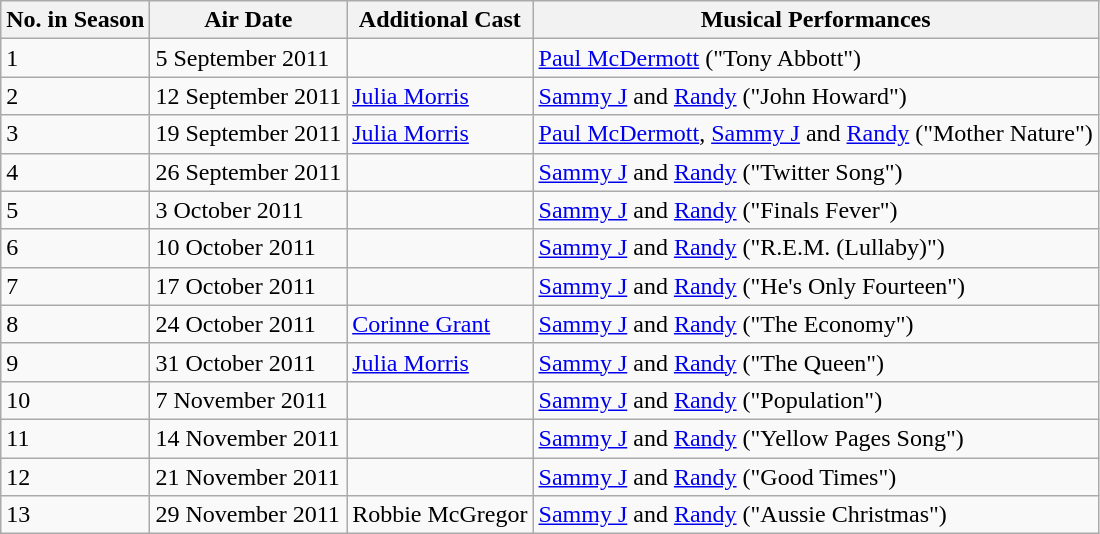<table class="wikitable">
<tr>
<th>No. in Season</th>
<th>Air Date</th>
<th>Additional Cast</th>
<th>Musical Performances</th>
</tr>
<tr>
<td>1</td>
<td>5 September 2011</td>
<td></td>
<td><a href='#'>Paul McDermott</a> ("Tony Abbott")</td>
</tr>
<tr>
<td>2</td>
<td>12 September 2011</td>
<td><a href='#'>Julia Morris</a></td>
<td><a href='#'>Sammy J</a> and <a href='#'>Randy</a> ("John Howard")</td>
</tr>
<tr>
<td>3</td>
<td>19 September 2011</td>
<td><a href='#'>Julia Morris</a></td>
<td><a href='#'>Paul McDermott</a>, <a href='#'>Sammy J</a> and <a href='#'>Randy</a> ("Mother Nature")</td>
</tr>
<tr>
<td>4</td>
<td>26 September 2011</td>
<td></td>
<td><a href='#'>Sammy J</a> and <a href='#'>Randy</a> ("Twitter Song")</td>
</tr>
<tr>
<td>5</td>
<td>3 October 2011</td>
<td></td>
<td><a href='#'>Sammy J</a> and <a href='#'>Randy</a> ("Finals Fever")</td>
</tr>
<tr>
<td>6</td>
<td>10 October 2011</td>
<td></td>
<td><a href='#'>Sammy J</a> and <a href='#'>Randy</a> ("R.E.M. (Lullaby)")</td>
</tr>
<tr>
<td>7</td>
<td>17 October 2011</td>
<td></td>
<td><a href='#'>Sammy J</a> and <a href='#'>Randy</a> ("He's Only Fourteen")</td>
</tr>
<tr>
<td>8</td>
<td>24 October 2011</td>
<td><a href='#'>Corinne Grant</a></td>
<td><a href='#'>Sammy J</a> and <a href='#'>Randy</a> ("The Economy")</td>
</tr>
<tr>
<td>9</td>
<td>31 October 2011</td>
<td><a href='#'>Julia Morris</a></td>
<td><a href='#'>Sammy J</a> and <a href='#'>Randy</a> ("The Queen")</td>
</tr>
<tr>
<td>10</td>
<td>7 November 2011</td>
<td></td>
<td><a href='#'>Sammy J</a> and <a href='#'>Randy</a> ("Population")</td>
</tr>
<tr>
<td>11</td>
<td>14 November 2011</td>
<td></td>
<td><a href='#'>Sammy J</a> and <a href='#'>Randy</a> ("Yellow Pages Song")</td>
</tr>
<tr>
<td>12</td>
<td>21 November 2011</td>
<td></td>
<td><a href='#'>Sammy J</a> and <a href='#'>Randy</a> ("Good Times")</td>
</tr>
<tr>
<td>13</td>
<td>29 November 2011</td>
<td>Robbie McGregor</td>
<td><a href='#'>Sammy J</a> and <a href='#'>Randy</a> ("Aussie Christmas")</td>
</tr>
</table>
